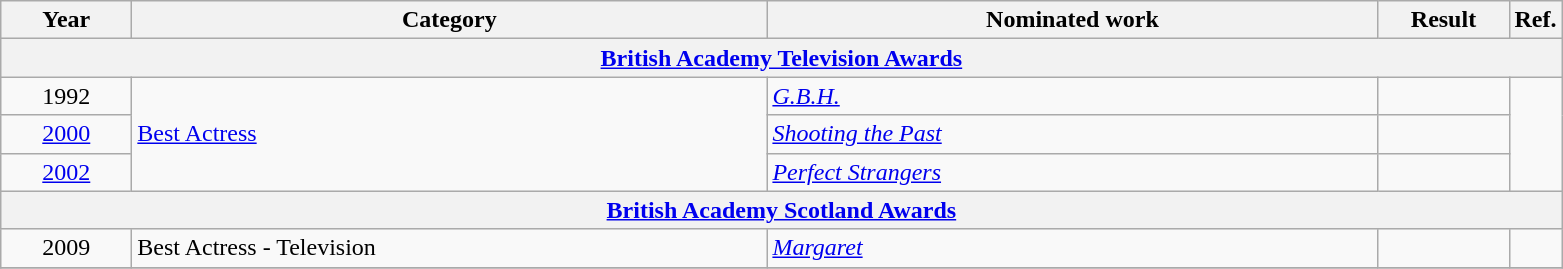<table class=wikitable>
<tr>
<th scope="col" style="width:5em;">Year</th>
<th scope="col" style="width:26em;">Category</th>
<th scope="col" style="width:25em;">Nominated work</th>
<th scope="col" style="width:5em;">Result</th>
<th>Ref.</th>
</tr>
<tr>
<th colspan="5"><a href='#'>British Academy Television Awards</a></th>
</tr>
<tr>
<td style="text-align:center;">1992</td>
<td rowspan="3"><a href='#'>Best Actress</a></td>
<td><a href='#'><em>G.B.H.</em></a></td>
<td></td>
<td rowspan="3" style="text-align:center;"></td>
</tr>
<tr>
<td style="text-align:center;"><a href='#'>2000</a></td>
<td><a href='#'><em>Shooting the Past</em></a></td>
<td></td>
</tr>
<tr>
<td style="text-align:center;"><a href='#'>2002</a></td>
<td><a href='#'><em>Perfect Strangers</em></a></td>
<td></td>
</tr>
<tr>
<th colspan="5"><a href='#'>British Academy Scotland Awards</a></th>
</tr>
<tr>
<td style="text-align:center;">2009</td>
<td>Best Actress - Television</td>
<td><a href='#'><em>Margaret</em></a></td>
<td></td>
<td style="text-align:center;"></td>
</tr>
<tr>
</tr>
</table>
